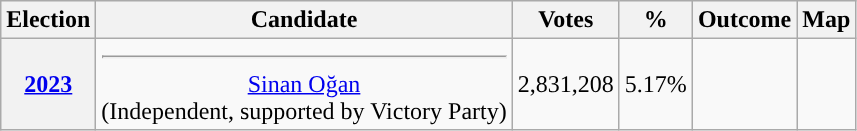<table class="wikitable" style="text-align: center; border:none">
<tr>
</tr>
<tr>
<th>Election</th>
<th>Candidate</th>
<th>Votes</th>
<th>%</th>
<th>Outcome</th>
<th>Map</th>
</tr>
<tr>
<th><a href='#'>2023</a></th>
<td><hr><a href='#'>Sinan&nbsp;Oğan</a><br>(Independent, supported by Victory Party)</td>
<td>2,831,208</td>
<td>5.17%</td>
<td></td>
<td></td>
</tr>
</table>
